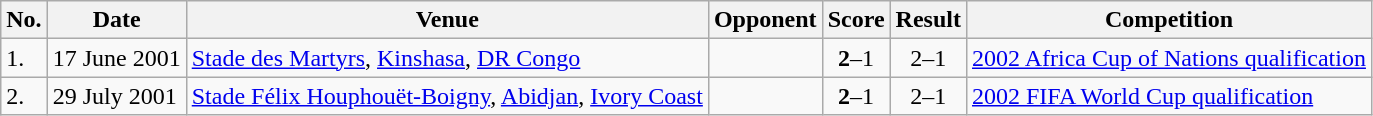<table class="wikitable" style="font-size:100%;">
<tr>
<th>No.</th>
<th>Date</th>
<th>Venue</th>
<th>Opponent</th>
<th>Score</th>
<th>Result</th>
<th>Competition</th>
</tr>
<tr>
<td>1.</td>
<td>17 June 2001</td>
<td><a href='#'>Stade des Martyrs</a>, <a href='#'>Kinshasa</a>, <a href='#'>DR Congo</a></td>
<td></td>
<td align=center><strong>2</strong>–1</td>
<td align=center>2–1</td>
<td><a href='#'>2002 Africa Cup of Nations qualification</a></td>
</tr>
<tr>
<td>2.</td>
<td>29 July 2001</td>
<td><a href='#'>Stade Félix Houphouët-Boigny</a>, <a href='#'>Abidjan</a>, <a href='#'>Ivory Coast</a></td>
<td></td>
<td align=center><strong>2</strong>–1</td>
<td align=center>2–1</td>
<td><a href='#'>2002 FIFA World Cup qualification</a></td>
</tr>
</table>
